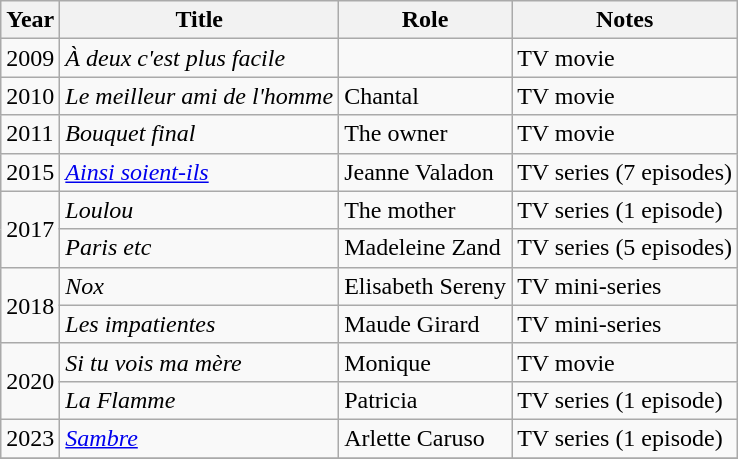<table class="wikitable sortable">
<tr>
<th>Year</th>
<th>Title</th>
<th>Role</th>
<th class="unsortable">Notes</th>
</tr>
<tr>
<td>2009</td>
<td><em>À deux c'est plus facile</em></td>
<td></td>
<td>TV movie</td>
</tr>
<tr>
<td>2010</td>
<td><em>Le meilleur ami de l'homme</em></td>
<td>Chantal</td>
<td>TV movie</td>
</tr>
<tr>
<td>2011</td>
<td><em>Bouquet final</em></td>
<td>The owner</td>
<td>TV movie</td>
</tr>
<tr>
<td>2015</td>
<td><em><a href='#'>Ainsi soient-ils</a></em></td>
<td>Jeanne Valadon</td>
<td>TV series (7 episodes)</td>
</tr>
<tr>
<td rowspan=2>2017</td>
<td><em>Loulou</em></td>
<td>The mother</td>
<td>TV series (1 episode)</td>
</tr>
<tr>
<td><em>Paris etc</em></td>
<td>Madeleine Zand</td>
<td>TV series (5 episodes)</td>
</tr>
<tr>
<td rowspan=2>2018</td>
<td><em>Nox</em></td>
<td>Elisabeth Sereny</td>
<td>TV mini-series</td>
</tr>
<tr>
<td><em>Les impatientes</em></td>
<td>Maude Girard</td>
<td>TV mini-series</td>
</tr>
<tr>
<td rowspan=2>2020</td>
<td><em>Si tu vois ma mère</em></td>
<td>Monique</td>
<td>TV movie</td>
</tr>
<tr>
<td><em>La Flamme</em></td>
<td>Patricia</td>
<td>TV series (1 episode)</td>
</tr>
<tr>
<td>2023</td>
<td><em><a href='#'>Sambre</a></em></td>
<td>Arlette Caruso</td>
<td>TV series (1 episode)</td>
</tr>
<tr>
</tr>
</table>
